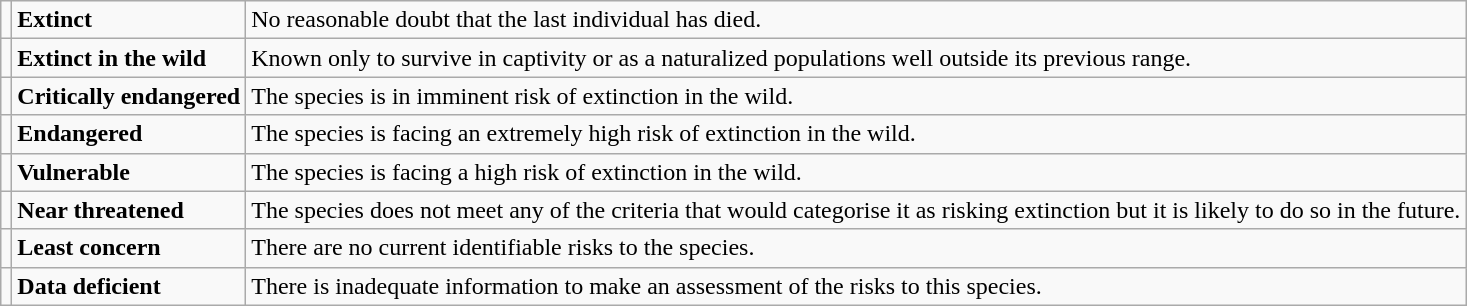<table class="wikitable" style="text-align:left">
<tr>
<td></td>
<td><strong>Extinct</strong></td>
<td>No reasonable doubt that the last individual has died.</td>
</tr>
<tr>
<td></td>
<td><strong>Extinct in the wild</strong></td>
<td>Known only to survive in captivity or as a naturalized populations well outside its previous range.</td>
</tr>
<tr>
<td></td>
<td><strong>Critically endangered</strong></td>
<td>The species is in imminent risk of extinction in the wild.</td>
</tr>
<tr>
<td></td>
<td><strong>Endangered</strong></td>
<td>The species is facing an extremely high risk of extinction in the wild.</td>
</tr>
<tr>
<td></td>
<td><strong>Vulnerable</strong></td>
<td>The species is facing a high risk of extinction in the wild.</td>
</tr>
<tr>
<td></td>
<td><strong>Near threatened</strong></td>
<td>The species does not meet any of the criteria that would categorise it as risking extinction but it is likely to do so in the future.</td>
</tr>
<tr>
<td></td>
<td><strong>Least concern</strong></td>
<td>There are no current identifiable risks to the species.</td>
</tr>
<tr>
<td></td>
<td><strong>Data deficient</strong></td>
<td>There is inadequate information to make an assessment of the risks to this species.</td>
</tr>
</table>
